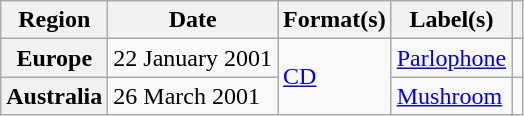<table class="wikitable plainrowheaders">
<tr>
<th scope="col">Region</th>
<th scope="col">Date</th>
<th scope="col">Format(s)</th>
<th scope="col">Label(s)</th>
<th scope="col"></th>
</tr>
<tr>
<th scope="row">Europe</th>
<td>22 January 2001</td>
<td rowspan="2"><a href='#'>CD</a></td>
<td><a href='#'>Parlophone</a></td>
<td align="center"></td>
</tr>
<tr>
<th scope="row">Australia</th>
<td>26 March 2001</td>
<td><a href='#'>Mushroom</a></td>
<td align="center"></td>
</tr>
</table>
